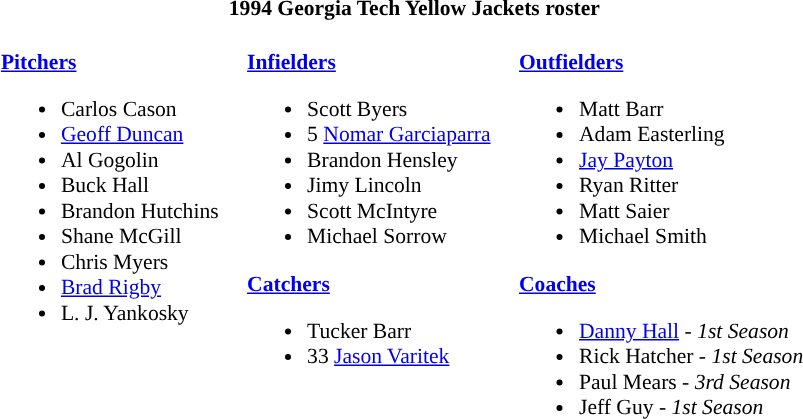<table class="toccolours" style="border-collapse:collapse; font-size:90%;">
<tr>
<th colspan="7">1994 Georgia Tech Yellow Jackets roster</th>
</tr>
<tr>
<td width="03"> </td>
<td valign="top"><br><strong><a href='#'>Pitchers</a></strong><ul><li>Carlos Cason</li><li><a href='#'>Geoff Duncan</a></li><li>Al Gogolin</li><li>Buck Hall</li><li>Brandon Hutchins</li><li>Shane McGill</li><li>Chris Myers</li><li><a href='#'>Brad Rigby</a></li><li>L. J. Yankosky</li></ul></td>
<td width="15"> </td>
<td valign="top"><br><strong><a href='#'>Infielders</a></strong><ul><li>Scott Byers</li><li>5 <a href='#'>Nomar Garciaparra</a></li><li>Brandon Hensley</li><li>Jimy Lincoln</li><li>Scott McIntyre</li><li>Michael Sorrow</li></ul><strong><a href='#'>Catchers</a></strong><ul><li>Tucker Barr</li><li>33 <a href='#'>Jason Varitek</a></li></ul></td>
<td width="15"> </td>
<td valign="top"><br><strong><a href='#'>Outfielders</a></strong><ul><li>Matt Barr</li><li>Adam Easterling</li><li><a href='#'>Jay Payton</a></li><li>Ryan Ritter</li><li>Matt Saier</li><li>Michael Smith</li></ul><strong><a href='#'>Coaches</a></strong><ul><li><a href='#'>Danny Hall</a> - <em>1st Season</em></li><li>Rick Hatcher - <em>1st Season</em></li><li>Paul Mears - <em>3rd Season</em></li><li>Jeff Guy - <em>1st Season</em></li></ul></td>
<td width="20"> </td>
</tr>
</table>
